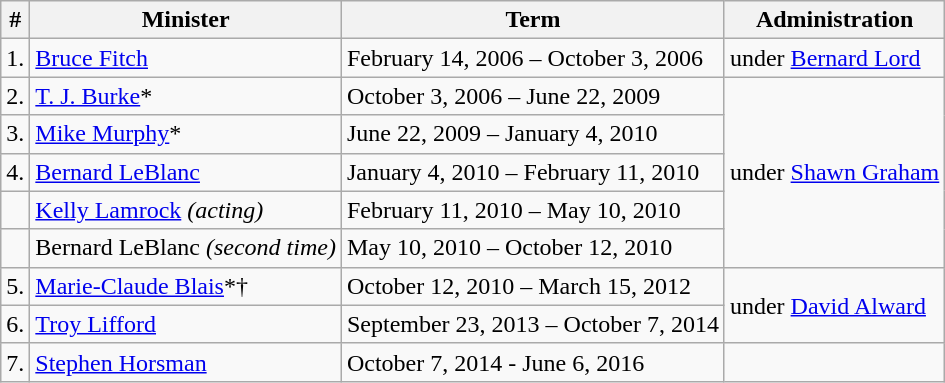<table class="wikitable">
<tr>
<th>#</th>
<th>Minister</th>
<th>Term</th>
<th>Administration</th>
</tr>
<tr>
<td>1.</td>
<td><a href='#'>Bruce Fitch</a></td>
<td>February 14, 2006 – October 3, 2006</td>
<td>under <a href='#'>Bernard Lord</a></td>
</tr>
<tr>
<td>2.</td>
<td><a href='#'>T. J. Burke</a>*</td>
<td>October 3, 2006 – June 22, 2009</td>
<td rowspan=5>under <a href='#'>Shawn Graham</a></td>
</tr>
<tr>
<td>3.</td>
<td><a href='#'>Mike Murphy</a>*</td>
<td>June 22, 2009 – January 4, 2010</td>
</tr>
<tr>
<td>4.</td>
<td><a href='#'>Bernard LeBlanc</a></td>
<td>January 4, 2010 – February 11, 2010</td>
</tr>
<tr>
<td></td>
<td><a href='#'>Kelly Lamrock</a> <em>(acting)</em></td>
<td>February 11, 2010 – May 10, 2010</td>
</tr>
<tr>
<td></td>
<td>Bernard LeBlanc <em>(second time)</em></td>
<td>May 10, 2010 – October 12, 2010</td>
</tr>
<tr>
<td>5.</td>
<td><a href='#'>Marie-Claude Blais</a>*†</td>
<td>October 12, 2010 – March 15, 2012</td>
<td rowspan=2>under <a href='#'>David Alward</a></td>
</tr>
<tr>
<td>6.</td>
<td><a href='#'>Troy Lifford</a></td>
<td>September 23, 2013 – October 7, 2014</td>
</tr>
<tr>
<td>7.</td>
<td><a href='#'>Stephen Horsman</a></td>
<td>October 7, 2014 - June 6, 2016</td>
</tr>
</table>
